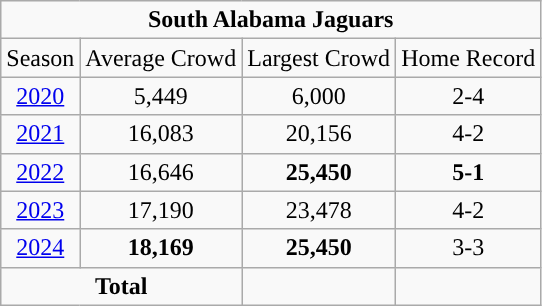<table class="wikitable">
<tr align="center">
<td colspan="4"><strong>South Alabama Jaguars</strong></td>
</tr>
<tr align="center">
<td>Season</td>
<td>Average Crowd</td>
<td>Largest Crowd</td>
<td>Home Record</td>
</tr>
<tr align="center">
<td><a href='#'>2020</a></td>
<td>5,449</td>
<td>6,000</td>
<td>2-4</td>
</tr>
<tr align="center">
<td><a href='#'>2021</a></td>
<td>16,083</td>
<td>20,156</td>
<td>4-2</td>
</tr>
<tr align="center">
<td><a href='#'>2022</a></td>
<td>16,646</td>
<td><strong>25,450</strong></td>
<td><strong>5-1</strong></td>
</tr>
<tr align="center">
<td><a href='#'>2023</a></td>
<td>17,190</td>
<td>23,478</td>
<td>4-2</td>
</tr>
<tr align="center">
<td><a href='#'>2024</a></td>
<td><strong>18,169</strong></td>
<td><strong>25,450</strong></td>
<td>3-3</td>
</tr>
<tr style="text-align:center; ">
<td colspan="2"><strong>Total</strong></td>
<td></td>
<td><strong></strong></td>
</tr>
</table>
